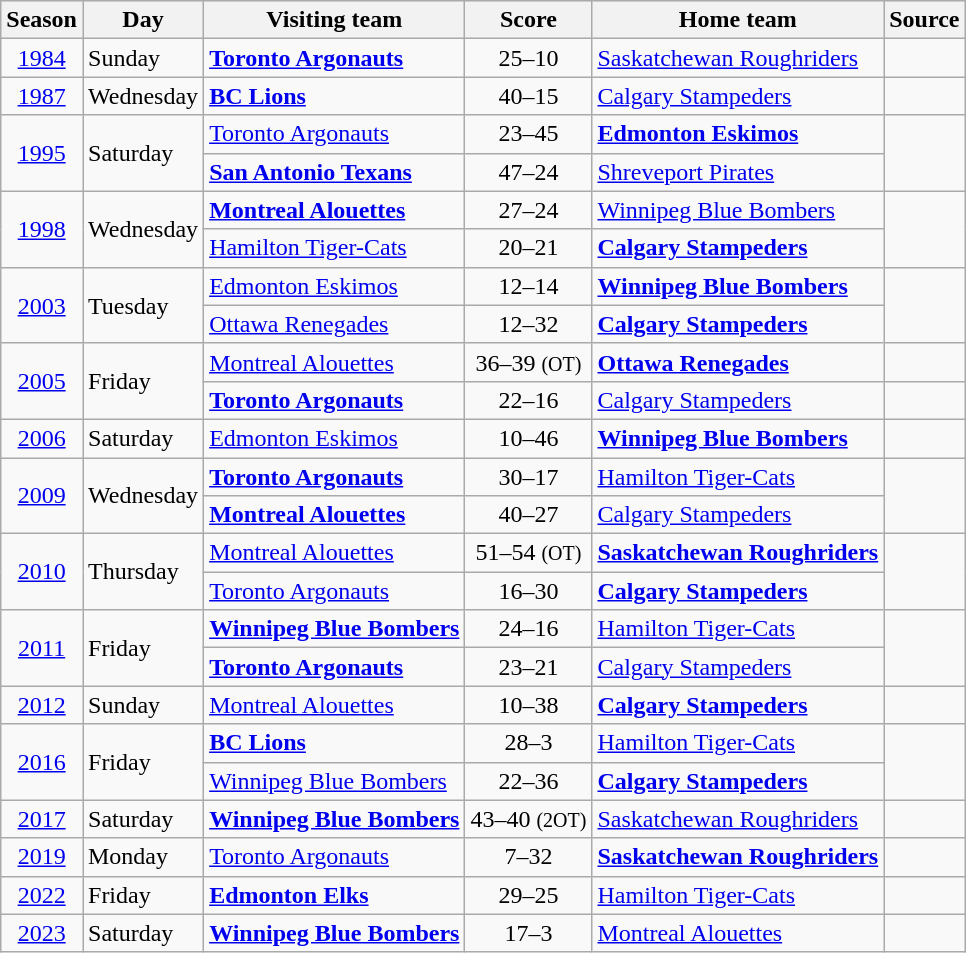<table class="wikitable">
<tr style="background:#efefef;">
<th>Season</th>
<th>Day</th>
<th>Visiting team</th>
<th>Score</th>
<th>Home team</th>
<th>Source</th>
</tr>
<tr>
<td align="center"><a href='#'>1984</a></td>
<td>Sunday</td>
<td><strong><a href='#'>Toronto Argonauts</a></strong></td>
<td align="center">25–10</td>
<td><a href='#'>Saskatchewan Roughriders</a></td>
<td></td>
</tr>
<tr>
<td align="center"><a href='#'>1987</a></td>
<td>Wednesday</td>
<td><strong><a href='#'>BC Lions</a></strong></td>
<td align="center">40–15</td>
<td><a href='#'>Calgary Stampeders</a></td>
<td></td>
</tr>
<tr>
<td rowspan=2 align="center"><a href='#'>1995</a></td>
<td rowspan=2>Saturday</td>
<td><a href='#'>Toronto Argonauts</a></td>
<td align="center">23–45</td>
<td><strong><a href='#'>Edmonton Eskimos</a></strong></td>
<td rowspan=2></td>
</tr>
<tr>
<td><strong><a href='#'>San Antonio Texans</a></strong></td>
<td align="center">47–24</td>
<td><a href='#'>Shreveport Pirates</a></td>
</tr>
<tr>
<td rowspan=2 align="center"><a href='#'>1998</a></td>
<td rowspan=2>Wednesday</td>
<td><strong><a href='#'>Montreal Alouettes</a></strong></td>
<td align="center">27–24</td>
<td><a href='#'>Winnipeg Blue Bombers</a></td>
<td rowspan=2></td>
</tr>
<tr>
<td><a href='#'>Hamilton Tiger-Cats</a></td>
<td align="center">20–21</td>
<td><strong><a href='#'>Calgary Stampeders</a></strong></td>
</tr>
<tr>
<td rowspan=2 align="center"><a href='#'>2003</a></td>
<td rowspan=2>Tuesday</td>
<td><a href='#'>Edmonton Eskimos</a></td>
<td align="center">12–14</td>
<td><strong><a href='#'>Winnipeg Blue Bombers</a></strong></td>
<td rowspan=2></td>
</tr>
<tr>
<td><a href='#'>Ottawa Renegades</a></td>
<td align="center">12–32</td>
<td><strong><a href='#'>Calgary Stampeders</a></strong></td>
</tr>
<tr>
<td rowspan=2 align="center"><a href='#'>2005</a></td>
<td rowspan=2>Friday</td>
<td><a href='#'>Montreal Alouettes</a></td>
<td align="center">36–39 <small>(OT)</small></td>
<td><strong><a href='#'>Ottawa Renegades</a></strong></td>
<td></td>
</tr>
<tr>
<td><strong><a href='#'>Toronto Argonauts</a></strong></td>
<td align="center">22–16</td>
<td><a href='#'>Calgary Stampeders</a></td>
<td></td>
</tr>
<tr>
<td align="center"><a href='#'>2006</a></td>
<td>Saturday</td>
<td><a href='#'>Edmonton Eskimos</a></td>
<td align="center">10–46</td>
<td><strong><a href='#'>Winnipeg Blue Bombers</a></strong></td>
<td></td>
</tr>
<tr>
<td rowspan=2 align="center"><a href='#'>2009</a></td>
<td rowspan=2>Wednesday</td>
<td><strong><a href='#'>Toronto Argonauts</a></strong></td>
<td align="center">30–17</td>
<td><a href='#'>Hamilton Tiger-Cats</a></td>
<td rowspan=2></td>
</tr>
<tr>
<td><strong><a href='#'>Montreal Alouettes</a></strong></td>
<td align="center">40–27</td>
<td><a href='#'>Calgary Stampeders</a></td>
</tr>
<tr>
<td rowspan=2 align="center"><a href='#'>2010</a></td>
<td rowspan=2>Thursday</td>
<td><a href='#'>Montreal Alouettes</a></td>
<td align="center">51–54 <small>(OT)</small></td>
<td><strong><a href='#'>Saskatchewan Roughriders</a></strong></td>
<td rowspan=2></td>
</tr>
<tr>
<td><a href='#'>Toronto Argonauts</a></td>
<td align="center">16–30</td>
<td><strong><a href='#'>Calgary Stampeders</a></strong></td>
</tr>
<tr>
<td rowspan=2 align="center"><a href='#'>2011</a></td>
<td rowspan=2>Friday</td>
<td><strong><a href='#'>Winnipeg Blue Bombers</a></strong></td>
<td align="center">24–16</td>
<td><a href='#'>Hamilton Tiger-Cats</a></td>
<td rowspan=2></td>
</tr>
<tr>
<td><strong><a href='#'>Toronto Argonauts</a></strong></td>
<td align="center">23–21</td>
<td><a href='#'>Calgary Stampeders</a></td>
</tr>
<tr>
<td align="center"><a href='#'>2012</a></td>
<td>Sunday</td>
<td><a href='#'>Montreal Alouettes</a></td>
<td align="center">10–38</td>
<td><strong><a href='#'>Calgary Stampeders</a></strong></td>
<td></td>
</tr>
<tr>
<td rowspan=2 align="center"><a href='#'>2016</a></td>
<td rowspan=2>Friday</td>
<td><strong><a href='#'>BC Lions</a></strong></td>
<td align="center">28–3</td>
<td><a href='#'>Hamilton Tiger-Cats</a></td>
<td rowspan=2></td>
</tr>
<tr>
<td><a href='#'>Winnipeg Blue Bombers</a></td>
<td align="center">22–36</td>
<td><strong><a href='#'>Calgary Stampeders</a></strong></td>
</tr>
<tr>
<td align="center"><a href='#'>2017</a></td>
<td>Saturday</td>
<td><strong><a href='#'>Winnipeg Blue Bombers</a></strong></td>
<td align="center">43–40 <small>(2OT)</small></td>
<td><a href='#'>Saskatchewan Roughriders</a></td>
<td></td>
</tr>
<tr>
<td align="center"><a href='#'>2019</a></td>
<td>Monday</td>
<td><a href='#'>Toronto Argonauts</a></td>
<td align="center">7–32</td>
<td><strong><a href='#'>Saskatchewan Roughriders</a></strong></td>
<td></td>
</tr>
<tr>
<td align="center"><a href='#'>2022</a></td>
<td>Friday</td>
<td><strong><a href='#'>Edmonton Elks</a></strong></td>
<td align="center">29–25</td>
<td><a href='#'>Hamilton Tiger-Cats</a></td>
<td></td>
</tr>
<tr>
<td align="center"><a href='#'>2023</a></td>
<td>Saturday</td>
<td><strong><a href='#'>Winnipeg Blue Bombers</a></strong></td>
<td align="center">17–3</td>
<td><a href='#'>Montreal Alouettes</a></td>
<td></td>
</tr>
</table>
